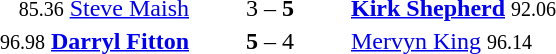<table style="text-align:center">
<tr>
<th width=223></th>
<th width=100></th>
<th width=223></th>
</tr>
<tr>
<td align=right><small>85.36</small> <a href='#'>Steve Maish</a> </td>
<td>3 – <strong>5</strong></td>
<td align=left> <strong><a href='#'>Kirk Shepherd</a></strong> <small>92.06</small></td>
</tr>
<tr>
<td align=right><small>96.98</small> <strong><a href='#'>Darryl Fitton</a></strong> </td>
<td><strong>5</strong> – 4</td>
<td align=left> <a href='#'>Mervyn King</a> <small>96.14</small></td>
</tr>
</table>
